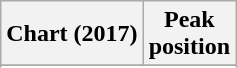<table class="wikitable sortable plainrowheaders">
<tr>
<th>Chart (2017)</th>
<th>Peak<br>position</th>
</tr>
<tr>
</tr>
<tr>
</tr>
<tr>
</tr>
<tr>
</tr>
<tr>
</tr>
<tr>
</tr>
<tr>
</tr>
<tr>
</tr>
<tr>
</tr>
<tr>
</tr>
<tr>
</tr>
</table>
